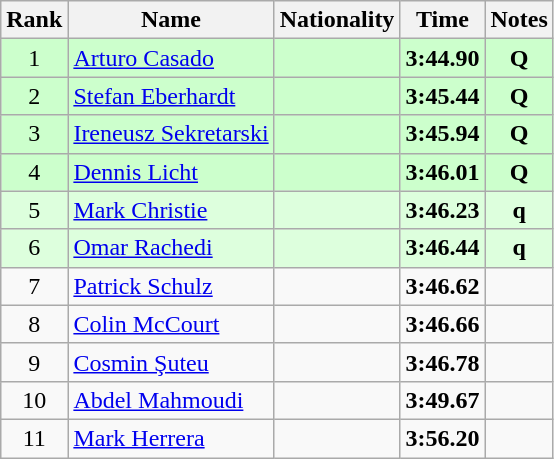<table class="wikitable sortable" style="text-align:center">
<tr>
<th>Rank</th>
<th>Name</th>
<th>Nationality</th>
<th>Time</th>
<th>Notes</th>
</tr>
<tr bgcolor=ccffcc>
<td>1</td>
<td align=left><a href='#'>Arturo Casado</a></td>
<td align=left></td>
<td><strong>3:44.90</strong></td>
<td><strong>Q</strong></td>
</tr>
<tr bgcolor=ccffcc>
<td>2</td>
<td align=left><a href='#'>Stefan Eberhardt</a></td>
<td align=left></td>
<td><strong>3:45.44</strong></td>
<td><strong>Q</strong></td>
</tr>
<tr bgcolor=ccffcc>
<td>3</td>
<td align=left><a href='#'>Ireneusz Sekretarski</a></td>
<td align=left></td>
<td><strong>3:45.94</strong></td>
<td><strong>Q</strong></td>
</tr>
<tr bgcolor=ccffcc>
<td>4</td>
<td align=left><a href='#'>Dennis Licht</a></td>
<td align=left></td>
<td><strong>3:46.01</strong></td>
<td><strong>Q</strong></td>
</tr>
<tr bgcolor=ddffdd>
<td>5</td>
<td align=left><a href='#'>Mark Christie</a></td>
<td align=left></td>
<td><strong>3:46.23</strong></td>
<td><strong>q</strong></td>
</tr>
<tr bgcolor=ddffdd>
<td>6</td>
<td align=left><a href='#'>Omar Rachedi</a></td>
<td align=left></td>
<td><strong>3:46.44</strong></td>
<td><strong>q</strong></td>
</tr>
<tr>
<td>7</td>
<td align=left><a href='#'>Patrick Schulz</a></td>
<td align=left></td>
<td><strong>3:46.62</strong></td>
<td></td>
</tr>
<tr>
<td>8</td>
<td align=left><a href='#'>Colin McCourt</a></td>
<td align=left></td>
<td><strong>3:46.66</strong></td>
<td></td>
</tr>
<tr>
<td>9</td>
<td align=left><a href='#'>Cosmin Şuteu</a></td>
<td align=left></td>
<td><strong>3:46.78</strong></td>
<td></td>
</tr>
<tr>
<td>10</td>
<td align=left><a href='#'>Abdel Mahmoudi</a></td>
<td align=left></td>
<td><strong>3:49.67</strong></td>
<td></td>
</tr>
<tr>
<td>11</td>
<td align=left><a href='#'>Mark Herrera</a></td>
<td align=left></td>
<td><strong>3:56.20</strong></td>
<td></td>
</tr>
</table>
